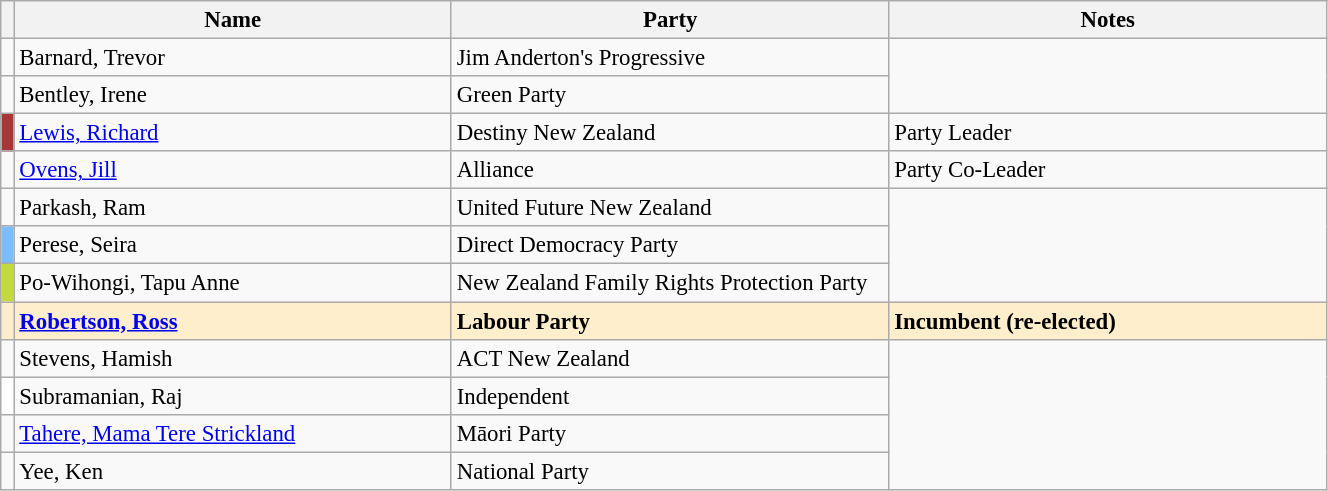<table class="wikitable" width="70%" style="font-size:95%;">
<tr>
<th width=1%></th>
<th width=33%>Name</th>
<th width=33%>Party</th>
<th width=33%>Notes</th>
</tr>
<tr -->
<td bgcolor=></td>
<td>Barnard, Trevor</td>
<td>Jim Anderton's Progressive</td>
</tr>
<tr -->
<td bgcolor=></td>
<td>Bentley, Irene</td>
<td>Green Party</td>
</tr>
<tr -->
<td bgcolor=#aa3535></td>
<td><a href='#'>Lewis, Richard</a></td>
<td>Destiny New Zealand</td>
<td>Party Leader</td>
</tr>
<tr -->
<td bgcolor=></td>
<td><a href='#'>Ovens, Jill</a></td>
<td>Alliance</td>
<td>Party Co-Leader</td>
</tr>
<tr -->
<td bgcolor=></td>
<td>Parkash, Ram</td>
<td>United Future New Zealand</td>
</tr>
<tr -->
<td bgcolor=#79bcff></td>
<td>Perese, Seira</td>
<td>Direct Democracy Party</td>
</tr>
<tr -->
<td bgcolor=#c2da3d></td>
<td>Po-Wihongi, Tapu Anne</td>
<td>New Zealand Family Rights Protection Party</td>
</tr>
<tr ---- bgcolor=#FFEECC>
<td bgcolor=></td>
<td><strong><a href='#'>Robertson, Ross</a></strong></td>
<td><strong>Labour Party</strong></td>
<td><strong>Incumbent (re-elected)</strong></td>
</tr>
<tr -->
<td bgcolor=></td>
<td>Stevens, Hamish</td>
<td>ACT New Zealand</td>
</tr>
<tr -->
<td bgcolor=#ffffff></td>
<td>Subramanian, Raj</td>
<td>Independent</td>
</tr>
<tr -->
<td bgcolor=></td>
<td><a href='#'>Tahere, Mama Tere Strickland</a></td>
<td>Māori Party</td>
</tr>
<tr -->
<td bgcolor=></td>
<td>Yee, Ken</td>
<td>National Party</td>
</tr>
</table>
